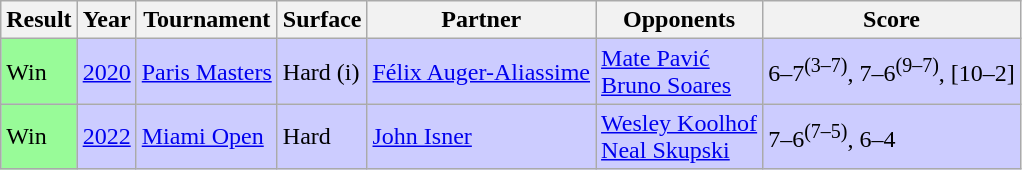<table class="sortable wikitable">
<tr>
<th>Result</th>
<th>Year</th>
<th>Tournament</th>
<th>Surface</th>
<th>Partner</th>
<th>Opponents</th>
<th class=unsortable>Score</th>
</tr>
<tr bgcolor=ccccff>
<td bgcolor=98fb98>Win</td>
<td><a href='#'>2020</a></td>
<td><a href='#'>Paris Masters</a></td>
<td>Hard (i)</td>
<td> <a href='#'>Félix Auger-Aliassime</a></td>
<td> <a href='#'>Mate Pavić</a><br> <a href='#'>Bruno Soares</a></td>
<td>6–7<sup>(3–7)</sup>, 7–6<sup>(9–7)</sup>, [10–2]</td>
</tr>
<tr bgcolor=ccccff>
<td bgcolor=98fb98>Win</td>
<td><a href='#'>2022</a></td>
<td><a href='#'>Miami Open</a></td>
<td>Hard</td>
<td> <a href='#'>John Isner</a></td>
<td> <a href='#'>Wesley Koolhof</a><br> <a href='#'>Neal Skupski</a></td>
<td>7–6<sup>(7–5)</sup>, 6–4</td>
</tr>
</table>
